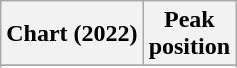<table class="wikitable sortable plainrowheaders" style="text-align:center">
<tr>
<th scope="col">Chart (2022)</th>
<th scope="col">Peak<br>position</th>
</tr>
<tr>
</tr>
<tr>
</tr>
<tr>
</tr>
<tr>
</tr>
</table>
